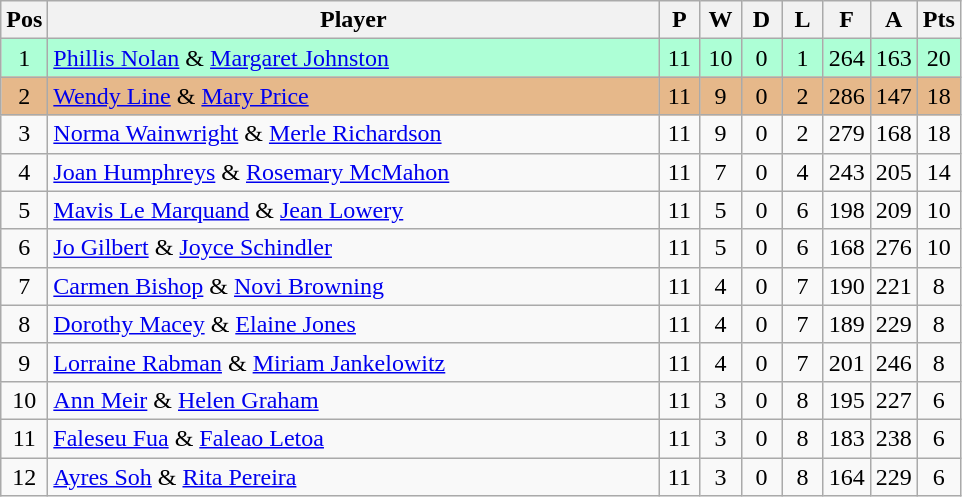<table class="wikitable" style="font-size: 100%">
<tr>
<th width=20>Pos</th>
<th width=400>Player</th>
<th width=20>P</th>
<th width=20>W</th>
<th width=20>D</th>
<th width=20>L</th>
<th width=20>F</th>
<th width=20>A</th>
<th width=20>Pts</th>
</tr>
<tr align=center style="background: #ADFFD6;">
<td>1</td>
<td align="left"> <a href='#'>Phillis Nolan</a> & <a href='#'>Margaret Johnston</a></td>
<td>11</td>
<td>10</td>
<td>0</td>
<td>1</td>
<td>264</td>
<td>163</td>
<td>20</td>
</tr>
<tr align=center style="background: #E6B88A;">
<td>2</td>
<td align="left"> <a href='#'>Wendy Line</a> & <a href='#'>Mary Price</a></td>
<td>11</td>
<td>9</td>
<td>0</td>
<td>2</td>
<td>286</td>
<td>147</td>
<td>18</td>
</tr>
<tr align=center>
<td>3</td>
<td align="left"> <a href='#'>Norma Wainwright</a> & <a href='#'>Merle Richardson</a></td>
<td>11</td>
<td>9</td>
<td>0</td>
<td>2</td>
<td>279</td>
<td>168</td>
<td>18</td>
</tr>
<tr align=center>
<td>4</td>
<td align="left"> <a href='#'>Joan Humphreys</a> & <a href='#'>Rosemary McMahon</a></td>
<td>11</td>
<td>7</td>
<td>0</td>
<td>4</td>
<td>243</td>
<td>205</td>
<td>14</td>
</tr>
<tr align=center>
<td>5</td>
<td align="left"> <a href='#'>Mavis Le Marquand</a> & <a href='#'>Jean Lowery</a></td>
<td>11</td>
<td>5</td>
<td>0</td>
<td>6</td>
<td>198</td>
<td>209</td>
<td>10</td>
</tr>
<tr align=center>
<td>6</td>
<td align="left"> <a href='#'>Jo Gilbert</a> & <a href='#'>Joyce Schindler</a></td>
<td>11</td>
<td>5</td>
<td>0</td>
<td>6</td>
<td>168</td>
<td>276</td>
<td>10</td>
</tr>
<tr align=center>
<td>7</td>
<td align="left"> <a href='#'>Carmen Bishop</a> & <a href='#'>Novi Browning</a></td>
<td>11</td>
<td>4</td>
<td>0</td>
<td>7</td>
<td>190</td>
<td>221</td>
<td>8</td>
</tr>
<tr align=center>
<td>8</td>
<td align="left"> <a href='#'>Dorothy Macey</a> & <a href='#'>Elaine Jones</a></td>
<td>11</td>
<td>4</td>
<td>0</td>
<td>7</td>
<td>189</td>
<td>229</td>
<td>8</td>
</tr>
<tr align=center>
<td>9</td>
<td align="left"> <a href='#'>Lorraine Rabman</a> & <a href='#'>Miriam Jankelowitz</a></td>
<td>11</td>
<td>4</td>
<td>0</td>
<td>7</td>
<td>201</td>
<td>246</td>
<td>8</td>
</tr>
<tr align=center>
<td>10</td>
<td align="left"> <a href='#'>Ann Meir</a> & <a href='#'>Helen Graham</a></td>
<td>11</td>
<td>3</td>
<td>0</td>
<td>8</td>
<td>195</td>
<td>227</td>
<td>6</td>
</tr>
<tr align=center>
<td>11</td>
<td align="left"> <a href='#'>Faleseu Fua</a> & <a href='#'>Faleao Letoa</a></td>
<td>11</td>
<td>3</td>
<td>0</td>
<td>8</td>
<td>183</td>
<td>238</td>
<td>6</td>
</tr>
<tr align=center>
<td>12</td>
<td align="left"> <a href='#'>Ayres Soh</a> & <a href='#'>Rita Pereira</a></td>
<td>11</td>
<td>3</td>
<td>0</td>
<td>8</td>
<td>164</td>
<td>229</td>
<td>6</td>
</tr>
</table>
